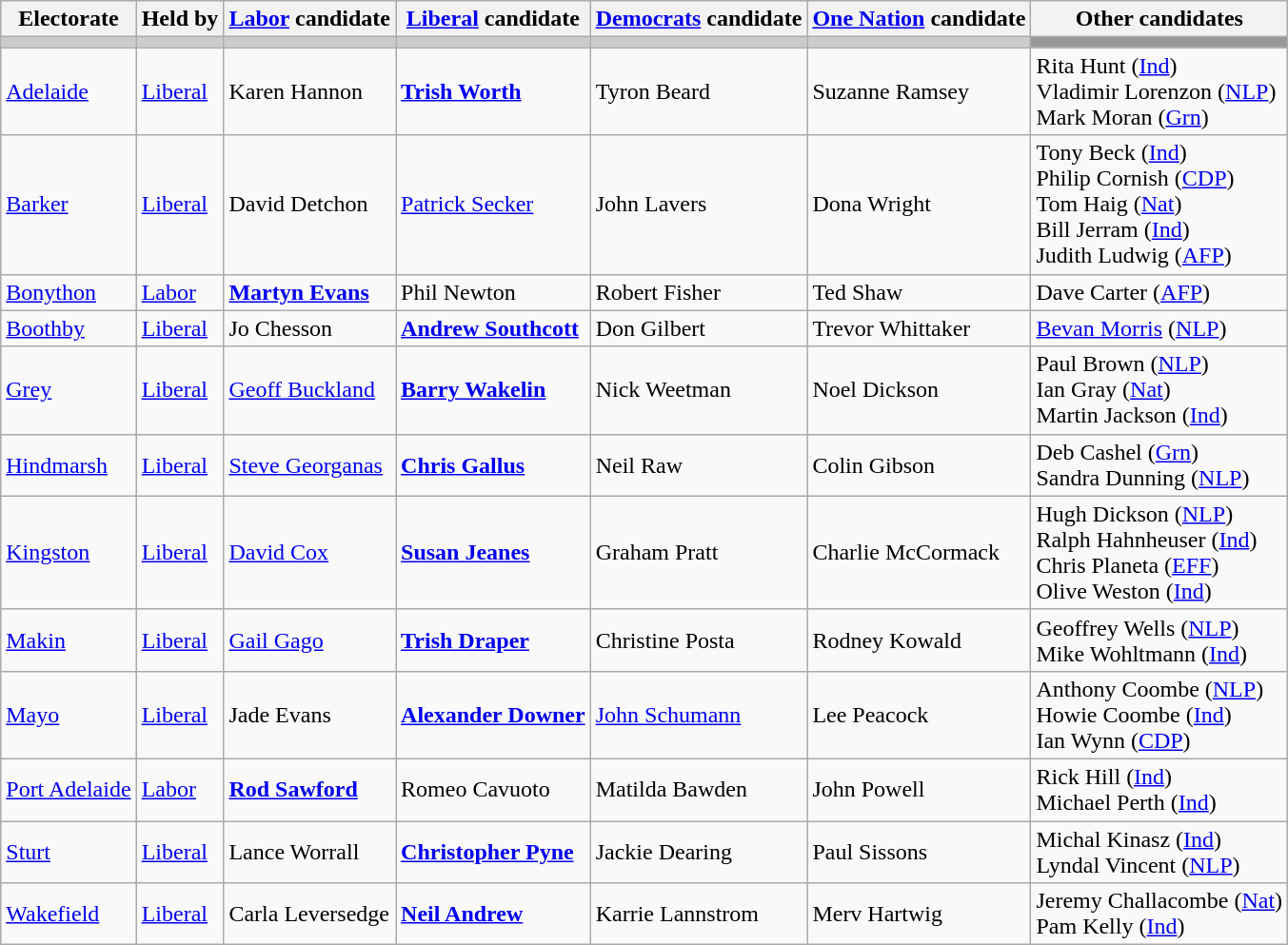<table class="wikitable">
<tr>
<th>Electorate</th>
<th>Held by</th>
<th><a href='#'>Labor</a> candidate</th>
<th><a href='#'>Liberal</a> candidate</th>
<th><a href='#'>Democrats</a> candidate</th>
<th><a href='#'>One Nation</a> candidate</th>
<th>Other candidates</th>
</tr>
<tr bgcolor="#cccccc">
<td></td>
<td></td>
<td></td>
<td></td>
<td></td>
<td></td>
<td bgcolor="#999999"></td>
</tr>
<tr>
<td><a href='#'>Adelaide</a></td>
<td><a href='#'>Liberal</a></td>
<td>Karen Hannon</td>
<td><strong><a href='#'>Trish Worth</a></strong></td>
<td>Tyron Beard</td>
<td>Suzanne Ramsey</td>
<td>Rita Hunt (<a href='#'>Ind</a>)<br>Vladimir Lorenzon (<a href='#'>NLP</a>)<br>Mark Moran (<a href='#'>Grn</a>)</td>
</tr>
<tr>
<td><a href='#'>Barker</a></td>
<td><a href='#'>Liberal</a></td>
<td>David Detchon</td>
<td><a href='#'>Patrick Secker</a></td>
<td>John Lavers</td>
<td>Dona Wright</td>
<td>Tony Beck (<a href='#'>Ind</a>)<br>Philip Cornish (<a href='#'>CDP</a>)<br>Tom Haig (<a href='#'>Nat</a>)<br>Bill Jerram (<a href='#'>Ind</a>)<br>Judith Ludwig (<a href='#'>AFP</a>)</td>
</tr>
<tr>
<td><a href='#'>Bonython</a></td>
<td><a href='#'>Labor</a></td>
<td><strong><a href='#'>Martyn Evans</a></strong></td>
<td>Phil Newton</td>
<td>Robert Fisher</td>
<td>Ted Shaw</td>
<td>Dave Carter (<a href='#'>AFP</a>)</td>
</tr>
<tr>
<td><a href='#'>Boothby</a></td>
<td><a href='#'>Liberal</a></td>
<td>Jo Chesson</td>
<td><strong><a href='#'>Andrew Southcott</a></strong></td>
<td>Don Gilbert</td>
<td>Trevor Whittaker</td>
<td><a href='#'>Bevan Morris</a> (<a href='#'>NLP</a>)</td>
</tr>
<tr>
<td><a href='#'>Grey</a></td>
<td><a href='#'>Liberal</a></td>
<td><a href='#'>Geoff Buckland</a></td>
<td><strong><a href='#'>Barry Wakelin</a></strong></td>
<td>Nick Weetman</td>
<td>Noel Dickson</td>
<td>Paul Brown (<a href='#'>NLP</a>)<br>Ian Gray (<a href='#'>Nat</a>)<br>Martin Jackson (<a href='#'>Ind</a>)</td>
</tr>
<tr>
<td><a href='#'>Hindmarsh</a></td>
<td><a href='#'>Liberal</a></td>
<td><a href='#'>Steve Georganas</a></td>
<td><strong><a href='#'>Chris Gallus</a></strong></td>
<td>Neil Raw</td>
<td>Colin Gibson</td>
<td>Deb Cashel (<a href='#'>Grn</a>)<br>Sandra Dunning (<a href='#'>NLP</a>)</td>
</tr>
<tr>
<td><a href='#'>Kingston</a></td>
<td><a href='#'>Liberal</a></td>
<td><a href='#'>David Cox</a></td>
<td><strong><a href='#'>Susan Jeanes</a></strong></td>
<td>Graham Pratt</td>
<td>Charlie McCormack</td>
<td>Hugh Dickson (<a href='#'>NLP</a>)<br>Ralph Hahnheuser (<a href='#'>Ind</a>)<br>Chris Planeta (<a href='#'>EFF</a>)<br>Olive Weston (<a href='#'>Ind</a>)</td>
</tr>
<tr>
<td><a href='#'>Makin</a></td>
<td><a href='#'>Liberal</a></td>
<td><a href='#'>Gail Gago</a></td>
<td><strong><a href='#'>Trish Draper</a></strong></td>
<td>Christine Posta</td>
<td>Rodney Kowald</td>
<td>Geoffrey Wells (<a href='#'>NLP</a>)<br>Mike Wohltmann (<a href='#'>Ind</a>)</td>
</tr>
<tr>
<td><a href='#'>Mayo</a></td>
<td><a href='#'>Liberal</a></td>
<td>Jade Evans</td>
<td><strong><a href='#'>Alexander Downer</a></strong></td>
<td><a href='#'>John Schumann</a></td>
<td>Lee Peacock</td>
<td>Anthony Coombe (<a href='#'>NLP</a>)<br>Howie Coombe (<a href='#'>Ind</a>)<br>Ian Wynn (<a href='#'>CDP</a>)</td>
</tr>
<tr>
<td><a href='#'>Port Adelaide</a></td>
<td><a href='#'>Labor</a></td>
<td><strong><a href='#'>Rod Sawford</a></strong></td>
<td>Romeo Cavuoto</td>
<td>Matilda Bawden</td>
<td>John Powell</td>
<td>Rick Hill (<a href='#'>Ind</a>)<br>Michael Perth (<a href='#'>Ind</a>)</td>
</tr>
<tr>
<td><a href='#'>Sturt</a></td>
<td><a href='#'>Liberal</a></td>
<td>Lance Worrall</td>
<td><strong><a href='#'>Christopher Pyne</a></strong></td>
<td>Jackie Dearing</td>
<td>Paul Sissons</td>
<td>Michal Kinasz (<a href='#'>Ind</a>)<br>Lyndal Vincent (<a href='#'>NLP</a>)</td>
</tr>
<tr>
<td><a href='#'>Wakefield</a></td>
<td><a href='#'>Liberal</a></td>
<td>Carla Leversedge</td>
<td><strong><a href='#'>Neil Andrew</a></strong></td>
<td>Karrie Lannstrom</td>
<td>Merv Hartwig</td>
<td>Jeremy Challacombe (<a href='#'>Nat</a>)<br>Pam Kelly (<a href='#'>Ind</a>)</td>
</tr>
</table>
